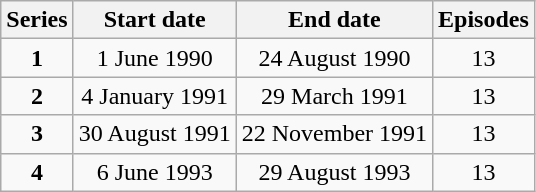<table class="wikitable" style="text-align:center;">
<tr>
<th>Series</th>
<th>Start date</th>
<th>End date</th>
<th>Episodes</th>
</tr>
<tr>
<td><strong>1</strong></td>
<td>1 June 1990</td>
<td>24 August 1990</td>
<td>13</td>
</tr>
<tr>
<td><strong>2</strong></td>
<td>4 January 1991</td>
<td>29 March 1991</td>
<td>13</td>
</tr>
<tr>
<td><strong>3</strong></td>
<td>30 August 1991</td>
<td>22 November 1991</td>
<td>13</td>
</tr>
<tr>
<td><strong>4</strong></td>
<td>6 June 1993</td>
<td>29 August 1993</td>
<td>13</td>
</tr>
</table>
